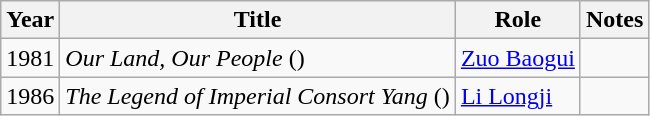<table class="wikitable sortable">
<tr>
<th>Year</th>
<th>Title</th>
<th>Role</th>
<th class="unsortable">Notes</th>
</tr>
<tr>
<td>1981</td>
<td><em>Our Land, Our People</em> ()</td>
<td><a href='#'>Zuo Baogui</a></td>
<td></td>
</tr>
<tr>
<td>1986</td>
<td><em>The Legend of Imperial Consort Yang</em> ()</td>
<td><a href='#'>Li Longji</a></td>
<td></td>
</tr>
</table>
